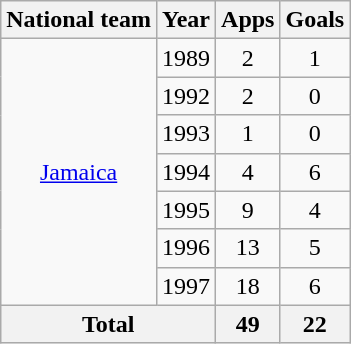<table class="wikitable" style="text-align:center">
<tr>
<th>National team</th>
<th>Year</th>
<th>Apps</th>
<th>Goals</th>
</tr>
<tr>
<td rowspan="7"><a href='#'>Jamaica</a></td>
<td>1989</td>
<td>2</td>
<td>1</td>
</tr>
<tr>
<td>1992</td>
<td>2</td>
<td>0</td>
</tr>
<tr>
<td>1993</td>
<td>1</td>
<td>0</td>
</tr>
<tr>
<td>1994</td>
<td>4</td>
<td>6</td>
</tr>
<tr>
<td>1995</td>
<td>9</td>
<td>4</td>
</tr>
<tr>
<td>1996</td>
<td>13</td>
<td>5</td>
</tr>
<tr>
<td>1997</td>
<td>18</td>
<td>6</td>
</tr>
<tr>
<th colspan="2">Total</th>
<th>49</th>
<th>22</th>
</tr>
</table>
